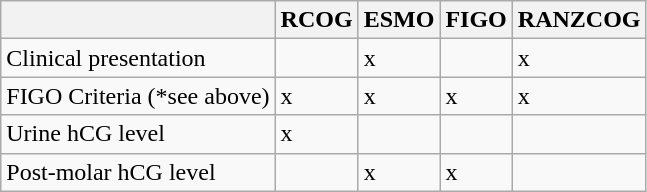<table class="wikitable">
<tr>
<th></th>
<th>RCOG</th>
<th>ESMO</th>
<th>FIGO</th>
<th>RANZCOG</th>
</tr>
<tr>
<td>Clinical presentation</td>
<td></td>
<td>x</td>
<td></td>
<td>x</td>
</tr>
<tr>
<td>FIGO Criteria (*see above)</td>
<td>x</td>
<td>x</td>
<td>x</td>
<td>x</td>
</tr>
<tr>
<td>Urine hCG level</td>
<td>x</td>
<td></td>
<td></td>
<td></td>
</tr>
<tr>
<td>Post-molar hCG level</td>
<td></td>
<td>x</td>
<td>x</td>
<td></td>
</tr>
</table>
